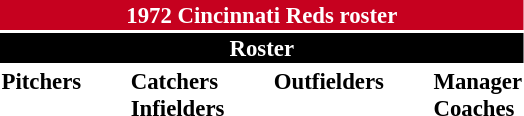<table class="toccolours" style="font-size: 95%;">
<tr>
<th colspan="10" style="background-color: #c6011f; color: white; text-align: center;">1972 Cincinnati Reds roster</th>
</tr>
<tr>
<td colspan="10" style="background-color: black; color: white; text-align: center;"><strong>Roster</strong></td>
</tr>
<tr>
<td valign="top"><strong>Pitchers</strong><br>











</td>
<td width="25px"></td>
<td valign="top"><strong>Catchers</strong><br>



<strong>Infielders</strong>






</td>
<td width="25px"></td>
<td valign="top"><strong>Outfielders</strong><br>





</td>
<td width="25px"></td>
<td valign="top"><strong>Manager</strong><br>
<strong>Coaches</strong>



</td>
</tr>
</table>
